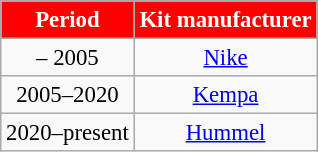<table class="wikitable" style="font-size: 95%; text-align:center;">
<tr>
<th style="color:#FFFFFF; background:#FF0000">Period</th>
<th style="color:#FFFFFF; background:#FF0000">Kit manufacturer</th>
</tr>
<tr>
<td>– 2005</td>
<td> <a href='#'>Nike</a></td>
</tr>
<tr>
<td>2005–2020</td>
<td> <a href='#'>Kempa</a></td>
</tr>
<tr>
<td>2020–present</td>
<td> <a href='#'>Hummel</a></td>
</tr>
</table>
